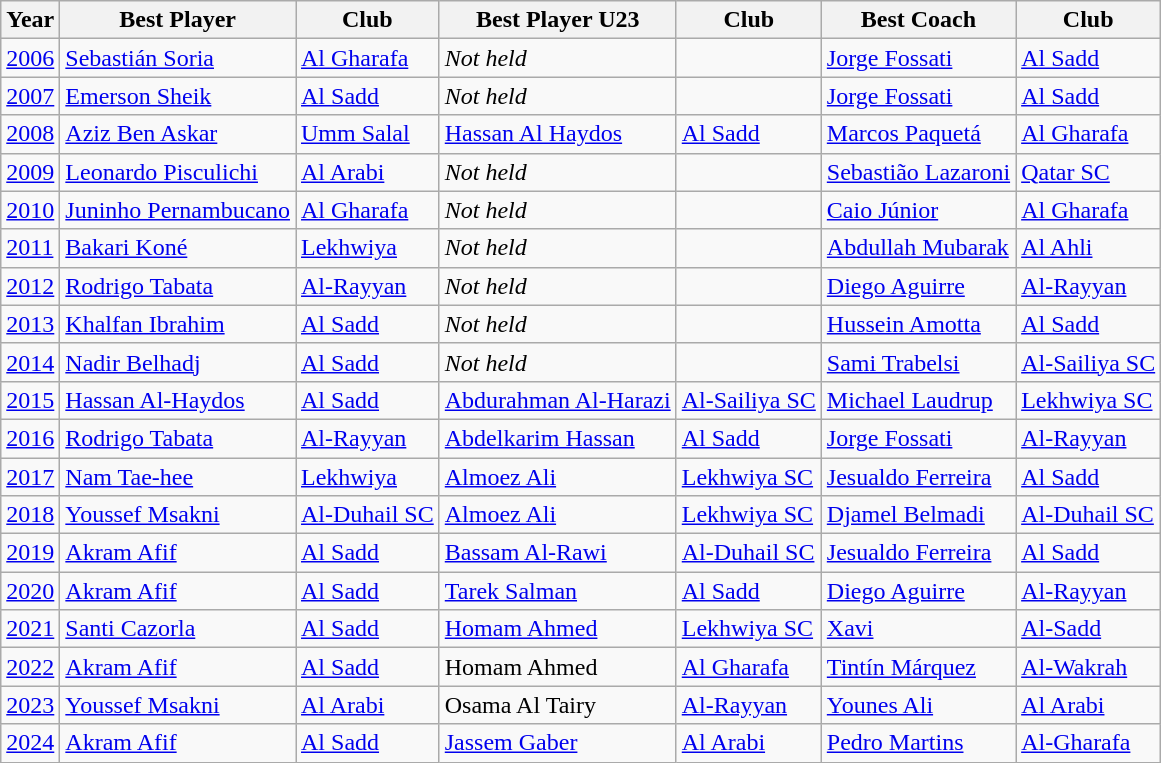<table class="wikitable">
<tr>
<th><strong>Year</strong></th>
<th>Best Player</th>
<th>Club</th>
<th>Best Player U23</th>
<th>Club</th>
<th>Best Coach</th>
<th>Club</th>
</tr>
<tr>
<td><a href='#'>2006</a></td>
<td> <a href='#'>Sebastián Soria</a></td>
<td><a href='#'>Al Gharafa</a></td>
<td><em>Not held</em></td>
<td></td>
<td> <a href='#'>Jorge Fossati</a></td>
<td><a href='#'>Al Sadd</a></td>
</tr>
<tr>
<td><a href='#'>2007</a></td>
<td> <a href='#'>Emerson Sheik</a></td>
<td><a href='#'>Al Sadd</a></td>
<td><em>Not held</em></td>
<td></td>
<td> <a href='#'>Jorge Fossati</a></td>
<td><a href='#'>Al Sadd</a></td>
</tr>
<tr>
<td><a href='#'>2008</a></td>
<td> <a href='#'>Aziz Ben Askar</a></td>
<td><a href='#'>Umm Salal</a></td>
<td> <a href='#'>Hassan Al Haydos</a></td>
<td><a href='#'>Al Sadd</a></td>
<td> <a href='#'>Marcos Paquetá</a></td>
<td><a href='#'>Al Gharafa</a></td>
</tr>
<tr>
<td><a href='#'>2009</a></td>
<td> <a href='#'>Leonardo Pisculichi</a></td>
<td><a href='#'>Al Arabi</a></td>
<td><em>Not held</em></td>
<td></td>
<td> <a href='#'>Sebastião Lazaroni</a></td>
<td><a href='#'>Qatar SC</a></td>
</tr>
<tr>
<td><a href='#'>2010</a></td>
<td> <a href='#'>Juninho Pernambucano</a></td>
<td><a href='#'>Al Gharafa</a></td>
<td><em>Not held</em></td>
<td></td>
<td> <a href='#'>Caio Júnior</a></td>
<td><a href='#'>Al Gharafa</a></td>
</tr>
<tr>
<td><a href='#'>2011</a></td>
<td> <a href='#'>Bakari Koné</a></td>
<td><a href='#'>Lekhwiya</a></td>
<td><em>Not held</em></td>
<td></td>
<td> <a href='#'>Abdullah Mubarak</a></td>
<td><a href='#'>Al Ahli</a></td>
</tr>
<tr>
<td><a href='#'>2012</a></td>
<td> <a href='#'>Rodrigo Tabata</a></td>
<td><a href='#'>Al-Rayyan</a></td>
<td><em>Not held</em></td>
<td></td>
<td> <a href='#'>Diego Aguirre</a></td>
<td><a href='#'>Al-Rayyan</a></td>
</tr>
<tr>
<td><a href='#'>2013</a></td>
<td> <a href='#'>Khalfan Ibrahim</a></td>
<td><a href='#'>Al Sadd</a></td>
<td><em>Not held</em></td>
<td></td>
<td> <a href='#'>Hussein Amotta</a></td>
<td><a href='#'>Al Sadd</a></td>
</tr>
<tr>
<td><a href='#'>2014</a></td>
<td> <a href='#'>Nadir Belhadj</a></td>
<td><a href='#'>Al Sadd</a></td>
<td><em>Not held</em></td>
<td></td>
<td> <a href='#'>Sami Trabelsi</a></td>
<td><a href='#'>Al-Sailiya SC</a></td>
</tr>
<tr>
<td><a href='#'>2015</a></td>
<td> <a href='#'>Hassan Al-Haydos</a></td>
<td><a href='#'>Al Sadd</a></td>
<td> <a href='#'>Abdurahman Al-Harazi</a></td>
<td><a href='#'>Al-Sailiya SC</a></td>
<td> <a href='#'>Michael Laudrup</a></td>
<td><a href='#'>Lekhwiya SC</a></td>
</tr>
<tr>
<td><a href='#'>2016</a></td>
<td> <a href='#'>Rodrigo Tabata</a></td>
<td><a href='#'>Al-Rayyan</a></td>
<td> <a href='#'>Abdelkarim Hassan</a></td>
<td><a href='#'>Al Sadd</a></td>
<td> <a href='#'>Jorge Fossati</a></td>
<td><a href='#'>Al-Rayyan</a></td>
</tr>
<tr>
<td><a href='#'>2017</a></td>
<td> <a href='#'>Nam Tae-hee</a></td>
<td><a href='#'>Lekhwiya</a></td>
<td> <a href='#'>Almoez Ali</a></td>
<td><a href='#'>Lekhwiya SC</a></td>
<td> <a href='#'>Jesualdo Ferreira</a></td>
<td><a href='#'>Al Sadd</a></td>
</tr>
<tr>
<td><a href='#'>2018</a></td>
<td> <a href='#'>Youssef Msakni</a></td>
<td><a href='#'>Al-Duhail SC</a></td>
<td> <a href='#'>Almoez Ali</a></td>
<td><a href='#'>Lekhwiya SC</a></td>
<td> <a href='#'>Djamel Belmadi</a></td>
<td><a href='#'>Al-Duhail SC</a></td>
</tr>
<tr>
<td><a href='#'>2019</a></td>
<td> <a href='#'>Akram Afif</a></td>
<td><a href='#'>Al Sadd</a></td>
<td> <a href='#'>Bassam Al-Rawi</a></td>
<td><a href='#'>Al-Duhail SC</a></td>
<td> <a href='#'>Jesualdo Ferreira</a></td>
<td><a href='#'>Al Sadd</a></td>
</tr>
<tr>
<td><a href='#'>2020</a></td>
<td> <a href='#'>Akram Afif</a></td>
<td><a href='#'>Al Sadd</a></td>
<td><a href='#'>Tarek Salman</a></td>
<td><a href='#'>Al Sadd</a></td>
<td> <a href='#'>Diego Aguirre</a></td>
<td><a href='#'>Al-Rayyan</a></td>
</tr>
<tr>
<td><a href='#'>2021</a></td>
<td> <a href='#'>Santi Cazorla</a></td>
<td><a href='#'>Al Sadd</a></td>
<td> <a href='#'>Homam Ahmed</a></td>
<td><a href='#'>Lekhwiya SC</a></td>
<td> <a href='#'>Xavi</a></td>
<td><a href='#'>Al-Sadd</a></td>
</tr>
<tr>
<td><a href='#'>2022</a></td>
<td> <a href='#'>Akram Afif</a></td>
<td><a href='#'>Al Sadd</a></td>
<td> Homam Ahmed</td>
<td><a href='#'>Al Gharafa</a></td>
<td> <a href='#'>Tintín Márquez</a></td>
<td><a href='#'>Al-Wakrah</a></td>
</tr>
<tr>
<td><a href='#'>2023</a></td>
<td>  <a href='#'>Youssef Msakni</a></td>
<td><a href='#'>Al Arabi</a></td>
<td> Osama Al Tairy</td>
<td><a href='#'>Al-Rayyan</a></td>
<td> <a href='#'>Younes Ali</a></td>
<td><a href='#'>Al Arabi</a></td>
</tr>
<tr>
<td><a href='#'>2024</a></td>
<td> <a href='#'>Akram Afif</a></td>
<td><a href='#'>Al Sadd</a></td>
<td> <a href='#'>Jassem Gaber</a></td>
<td><a href='#'>Al Arabi</a></td>
<td> <a href='#'>Pedro Martins</a></td>
<td><a href='#'>Al-Gharafa</a></td>
</tr>
</table>
